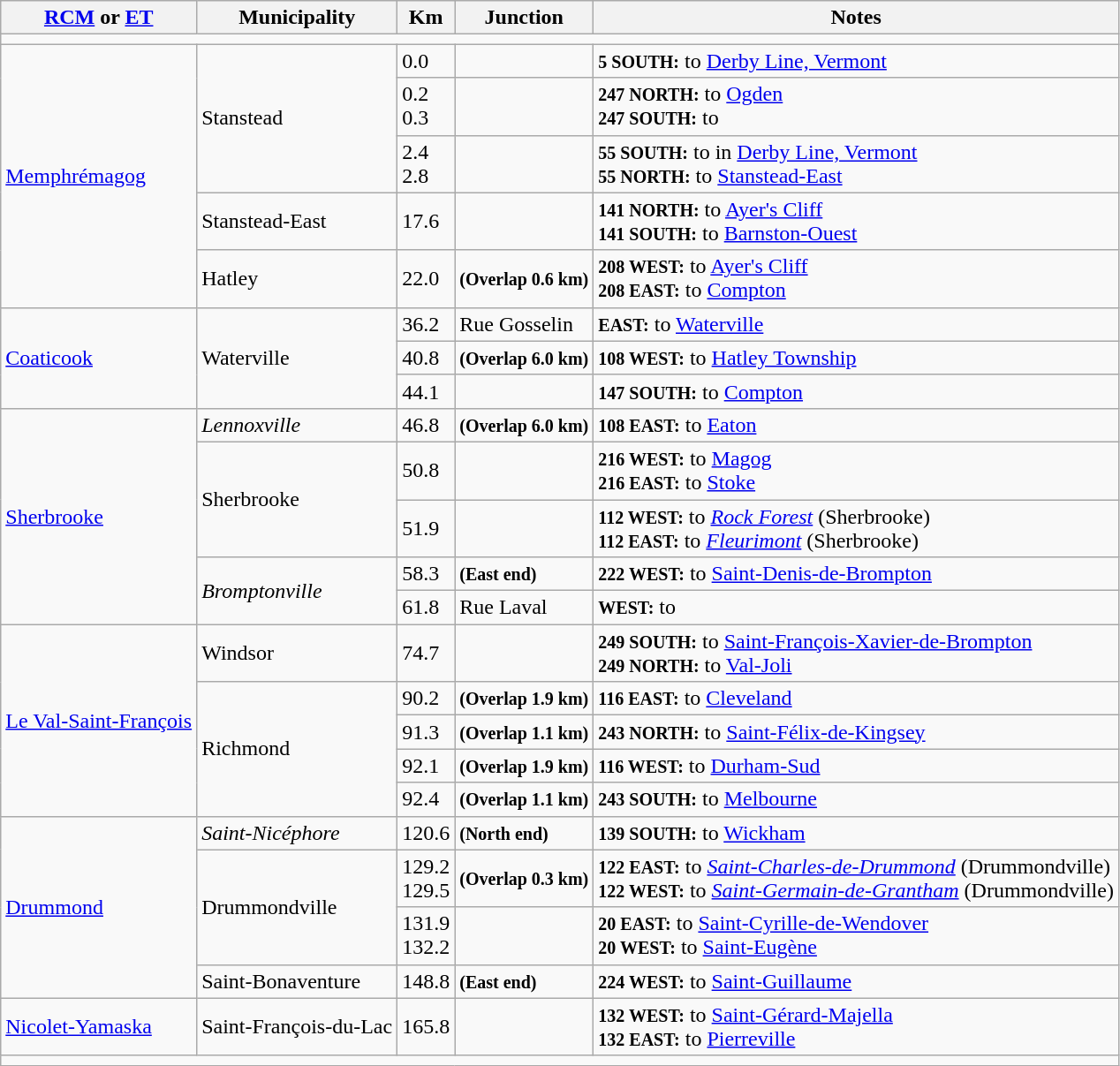<table class=wikitable>
<tr>
<th><a href='#'>RCM</a> or <a href='#'>ET</a></th>
<th>Municipality</th>
<th>Km</th>
<th>Junction</th>
<th>Notes</th>
</tr>
<tr>
<td colspan="5"></td>
</tr>
<tr>
<td rowspan="5"><a href='#'>Memphrémagog</a></td>
<td rowspan="3">Stanstead</td>
<td>0.0</td>
<td></td>
<td><small><strong>5 SOUTH:</strong></small> to <a href='#'>Derby Line, Vermont</a></td>
</tr>
<tr>
<td>0.2 <br> 0.3</td>
<td></td>
<td><small><strong>247 NORTH:</strong></small> to <a href='#'>Ogden</a> <br> <small><strong>247 SOUTH:</strong></small> to </td>
</tr>
<tr>
<td>2.4 <br> 2.8</td>
<td></td>
<td><small><strong>55 SOUTH:</strong></small> to  in <a href='#'>Derby Line, Vermont</a> <br> <small><strong>55 NORTH:</strong></small> to <a href='#'>Stanstead-East</a></td>
</tr>
<tr>
<td>Stanstead-East</td>
<td>17.6</td>
<td></td>
<td><small><strong>141 NORTH:</strong></small> to <a href='#'>Ayer's Cliff</a> <br> <small><strong>141 SOUTH:</strong></small> to <a href='#'>Barnston-Ouest</a></td>
</tr>
<tr>
<td>Hatley</td>
<td>22.0</td>
<td> <small><strong>(Overlap 0.6 km)</strong></small></td>
<td><small><strong>208 WEST:</strong></small> to <a href='#'>Ayer's Cliff</a> <br> <small><strong>208 EAST:</strong></small> to <a href='#'>Compton</a></td>
</tr>
<tr>
<td rowspan="3"><a href='#'>Coaticook</a></td>
<td rowspan="3">Waterville</td>
<td>36.2</td>
<td>Rue Gosselin</td>
<td><small><strong>EAST:</strong></small> to <a href='#'>Waterville</a></td>
</tr>
<tr>
<td>40.8</td>
<td> <small><strong>(Overlap 6.0 km)</strong></small></td>
<td><small><strong>108 WEST:</strong></small> to <a href='#'>Hatley Township</a></td>
</tr>
<tr>
<td>44.1</td>
<td></td>
<td><small><strong>147 SOUTH:</strong></small> to <a href='#'>Compton</a></td>
</tr>
<tr>
<td rowspan="5"><a href='#'>Sherbrooke</a></td>
<td><em>Lennoxville</em></td>
<td>46.8</td>
<td> <small><strong>(Overlap 6.0 km)</strong></small></td>
<td><small><strong>108 EAST:</strong></small> to <a href='#'>Eaton</a></td>
</tr>
<tr>
<td rowspan="2">Sherbrooke</td>
<td>50.8</td>
<td></td>
<td><small><strong>216 WEST:</strong></small> to <a href='#'>Magog</a> <br> <small><strong>216 EAST:</strong></small> to <a href='#'>Stoke</a></td>
</tr>
<tr>
<td>51.9</td>
<td></td>
<td><small><strong>112 WEST:</strong></small> to <em><a href='#'>Rock Forest</a></em> (Sherbrooke) <br> <small><strong>112 EAST:</strong></small> to <em><a href='#'>Fleurimont</a></em> (Sherbrooke)</td>
</tr>
<tr>
<td rowspan="2"><em>Bromptonville</em></td>
<td>58.3</td>
<td> <small><strong>(East end)</strong></small></td>
<td><small><strong>222 WEST:</strong></small> to <a href='#'>Saint-Denis-de-Brompton</a></td>
</tr>
<tr>
<td>61.8</td>
<td>Rue Laval</td>
<td><small><strong>WEST:</strong></small> to </td>
</tr>
<tr>
<td rowspan="5"><a href='#'>Le Val-Saint-François</a></td>
<td>Windsor</td>
<td>74.7</td>
<td></td>
<td><small><strong>249 SOUTH:</strong></small> to <a href='#'>Saint-François-Xavier-de-Brompton</a> <br> <small><strong>249 NORTH:</strong></small> to <a href='#'>Val-Joli</a></td>
</tr>
<tr>
<td rowspan="4">Richmond</td>
<td>90.2</td>
<td> <small><strong>(Overlap 1.9 km)</strong></small></td>
<td><small><strong>116 EAST:</strong></small> to <a href='#'>Cleveland</a></td>
</tr>
<tr>
<td>91.3</td>
<td> <small><strong>(Overlap 1.1 km)</strong></small></td>
<td><small><strong>243 NORTH:</strong></small> to <a href='#'>Saint-Félix-de-Kingsey</a></td>
</tr>
<tr>
<td>92.1</td>
<td> <small><strong>(Overlap 1.9 km)</strong></small></td>
<td><small><strong>116 WEST:</strong></small> to <a href='#'>Durham-Sud</a></td>
</tr>
<tr>
<td>92.4</td>
<td> <small><strong>(Overlap 1.1 km)</strong></small></td>
<td><small><strong>243 SOUTH:</strong></small> to <a href='#'>Melbourne</a></td>
</tr>
<tr>
<td rowspan="4"><a href='#'>Drummond</a></td>
<td><em>Saint-Nicéphore</em></td>
<td>120.6</td>
<td> <small><strong>(North end)</strong></small></td>
<td><small><strong>139 SOUTH:</strong></small> to <a href='#'>Wickham</a></td>
</tr>
<tr>
<td rowspan="2">Drummondville</td>
<td>129.2 <br> 129.5</td>
<td> <small><strong>(Overlap 0.3 km)</strong></small></td>
<td><small><strong>122 EAST:</strong></small> to <em><a href='#'>Saint-Charles-de-Drummond</a></em> (Drummondville) <br> <small><strong>122 WEST:</strong></small> to <em><a href='#'>Saint-Germain-de-Grantham</a></em> (Drummondville)</td>
</tr>
<tr>
<td>131.9 <br> 132.2</td>
<td></td>
<td><small><strong>20 EAST:</strong></small> to <a href='#'>Saint-Cyrille-de-Wendover</a> <br> <small><strong>20 WEST:</strong></small> to <a href='#'>Saint-Eugène</a></td>
</tr>
<tr>
<td>Saint-Bonaventure</td>
<td>148.8</td>
<td> <small><strong>(East end)</strong></small></td>
<td><small><strong>224 WEST:</strong></small> to <a href='#'>Saint-Guillaume</a></td>
</tr>
<tr>
<td><a href='#'>Nicolet-Yamaska</a></td>
<td>Saint-François-du-Lac</td>
<td>165.8</td>
<td></td>
<td><small><strong>132 WEST:</strong></small> to <a href='#'>Saint-Gérard-Majella</a> <br> <small><strong>132 EAST:</strong></small> to <a href='#'>Pierreville</a></td>
</tr>
<tr>
<td colspan="5"></td>
</tr>
</table>
